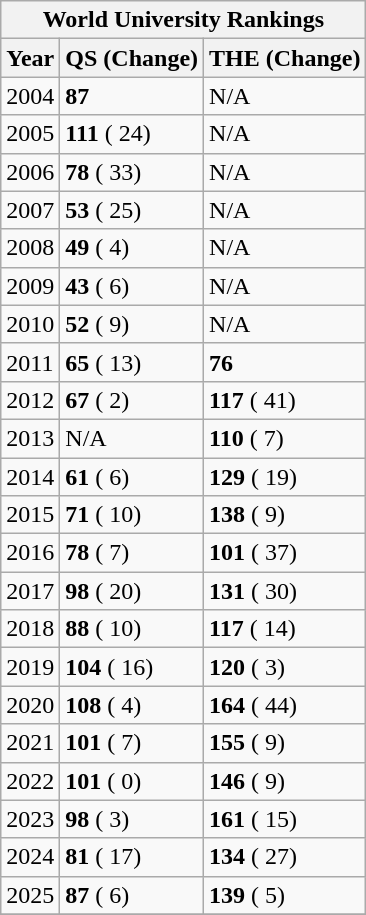<table class="wikitable sortable mw-collapsible">
<tr>
<th colspan="3">World University Rankings</th>
</tr>
<tr>
<th>Year</th>
<th>QS (Change)</th>
<th>THE (Change)</th>
</tr>
<tr>
<td>2004</td>
<td><strong>87</strong></td>
<td>N/A</td>
</tr>
<tr>
<td>2005</td>
<td><strong>111</strong> ( 24)</td>
<td>N/A</td>
</tr>
<tr>
<td>2006</td>
<td><strong>78</strong> ( 33)</td>
<td>N/A</td>
</tr>
<tr>
<td>2007</td>
<td><strong>53</strong> ( 25)</td>
<td>N/A</td>
</tr>
<tr>
<td>2008</td>
<td><strong>49</strong> ( 4)</td>
<td>N/A</td>
</tr>
<tr>
<td>2009</td>
<td><strong>43</strong> ( 6)</td>
<td>N/A</td>
</tr>
<tr>
<td>2010</td>
<td><strong>52</strong> ( 9)</td>
<td>N/A</td>
</tr>
<tr>
<td>2011</td>
<td><strong>65</strong> ( 13)</td>
<td><strong>76</strong></td>
</tr>
<tr>
<td>2012</td>
<td><strong>67</strong> ( 2)</td>
<td><strong>117</strong> ( 41)</td>
</tr>
<tr>
<td>2013</td>
<td>N/A</td>
<td><strong>110</strong> ( 7)</td>
</tr>
<tr>
<td>2014</td>
<td><strong>61</strong> ( 6)</td>
<td><strong>129</strong> ( 19)</td>
</tr>
<tr>
<td>2015</td>
<td><strong>71</strong> ( 10)</td>
<td><strong>138</strong> ( 9)</td>
</tr>
<tr>
<td>2016</td>
<td><strong>78</strong> ( 7)</td>
<td><strong>101</strong> ( 37)</td>
</tr>
<tr>
<td>2017</td>
<td><strong>98</strong> ( 20)</td>
<td><strong>131</strong> ( 30)</td>
</tr>
<tr>
<td>2018</td>
<td><strong>88</strong> ( 10)</td>
<td><strong>117</strong> ( 14)</td>
</tr>
<tr>
<td>2019</td>
<td><strong>104</strong> ( 16)</td>
<td><strong>120</strong> ( 3)</td>
</tr>
<tr>
<td>2020</td>
<td><strong>108</strong> ( 4)</td>
<td><strong>164</strong> ( 44)</td>
</tr>
<tr>
<td>2021</td>
<td><strong>101</strong> ( 7)</td>
<td><strong>155</strong> ( 9)</td>
</tr>
<tr>
<td>2022</td>
<td><strong>101</strong> ( 0)</td>
<td><strong>146</strong> ( 9)</td>
</tr>
<tr>
<td>2023</td>
<td><strong>98</strong> ( 3)</td>
<td><strong>161</strong> ( 15)</td>
</tr>
<tr>
<td>2024</td>
<td><strong>81</strong> ( 17)</td>
<td><strong>134</strong> ( 27)</td>
</tr>
<tr>
<td>2025</td>
<td><strong>87</strong> ( 6)</td>
<td><strong>139</strong> ( 5)</td>
</tr>
<tr>
</tr>
</table>
